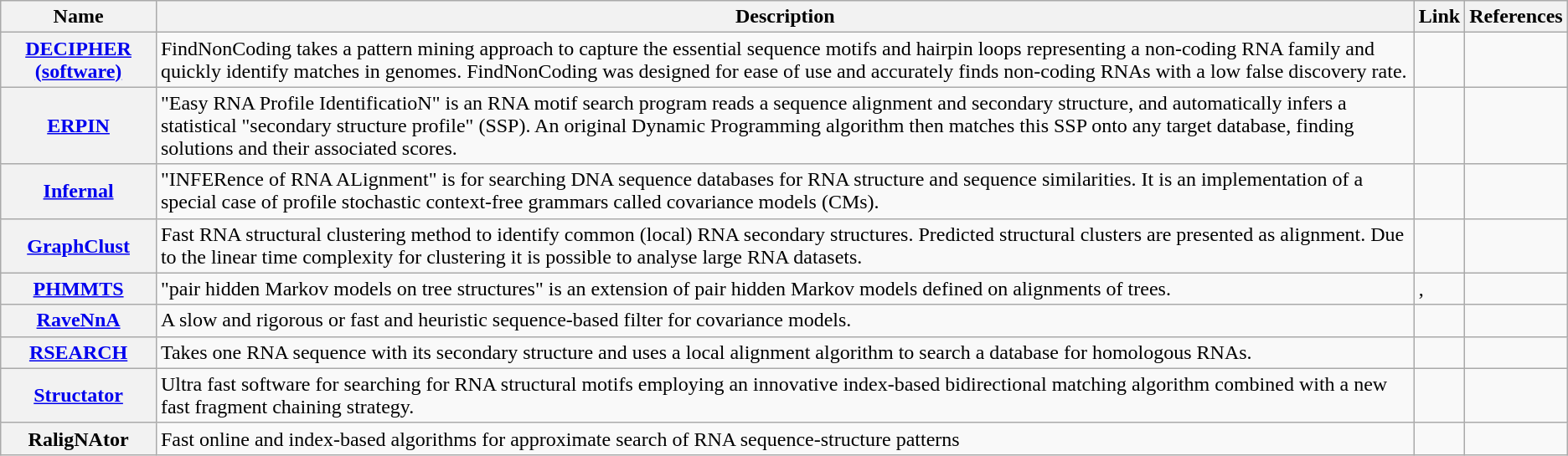<table class="wikitable sortable">
<tr>
<th>Name</th>
<th>Description</th>
<th>Link</th>
<th>References</th>
</tr>
<tr>
<th><a href='#'>DECIPHER (software)</a></th>
<td>FindNonCoding takes a pattern mining approach to capture the essential sequence motifs and hairpin loops representing a non-coding RNA family and quickly identify matches in genomes. FindNonCoding was designed for ease of use and accurately finds non-coding RNAs with a low false discovery rate.</td>
<td></td>
<td></td>
</tr>
<tr>
<th><a href='#'>ERPIN</a></th>
<td>"Easy RNA Profile IdentificatioN" is an RNA motif search program reads a sequence alignment and secondary structure, and automatically infers a statistical "secondary structure profile" (SSP). An original Dynamic Programming algorithm then matches this SSP onto any target database, finding solutions and their associated scores.</td>
<td>  </td>
<td></td>
</tr>
<tr>
<th><a href='#'>Infernal</a></th>
<td>"INFERence of RNA ALignment" is for searching DNA sequence databases for RNA structure and sequence similarities. It is an implementation of a special case of profile stochastic context-free grammars called covariance models (CMs).</td>
<td></td>
<td></td>
</tr>
<tr>
<th><a href='#'>GraphClust</a></th>
<td>Fast RNA structural clustering method to identify common (local) RNA secondary structures. Predicted structural clusters are presented as alignment. Due to the linear time complexity for clustering it is possible to analyse large RNA datasets.</td>
<td></td>
<td></td>
</tr>
<tr>
<th><a href='#'>PHMMTS</a></th>
<td>"pair hidden Markov models on tree structures" is an extension of pair hidden Markov models defined on alignments of trees.</td>
<td>, </td>
<td></td>
</tr>
<tr>
<th><a href='#'>RaveNnA</a></th>
<td>A slow and rigorous or fast and heuristic sequence-based filter for covariance models.</td>
<td> </td>
<td></td>
</tr>
<tr>
<th><a href='#'>RSEARCH</a></th>
<td>Takes one RNA sequence with its secondary structure and uses a local alignment algorithm to search a database for homologous RNAs.</td>
<td></td>
<td></td>
</tr>
<tr>
<th><a href='#'>Structator</a></th>
<td>Ultra fast software for searching for RNA structural motifs employing an innovative index-based bidirectional matching algorithm combined with a new fast fragment chaining strategy.</td>
<td></td>
<td></td>
</tr>
<tr>
<th>RaligNAtor</th>
<td>Fast online and index-based algorithms for approximate search of RNA sequence-structure patterns</td>
<td></td>
<td></td>
</tr>
</table>
